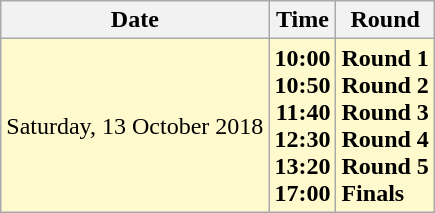<table class="wikitable">
<tr>
<th>Date</th>
<th>Time</th>
<th>Round</th>
</tr>
<tr>
<td style="background:lemonchiffon">Saturday, 13 October 2018</td>
<td style="background:lemonchiffon" align="right"><strong>10:00<br>10:50<br>11:40<br>12:30<br>13:20<br>17:00</strong></td>
<td style="background:lemonchiffon"><strong>Round 1<br>Round 2<br>Round 3<br>Round 4<br>Round 5<br>Finals</strong></td>
</tr>
</table>
